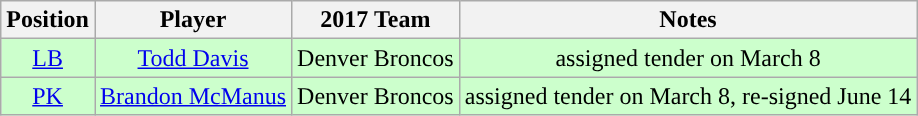<table class="wikitable" style="text-align:center">
<tr>
<th>Position</th>
<th>Player</th>
<th>2017 Team</th>
<th>Notes</th>
</tr>
<tr style="background:#cfc">
<td><a href='#'>LB</a></td>
<td><a href='#'>Todd Davis</a></td>
<td>Denver Broncos</td>
<td>assigned tender on March 8</td>
</tr>
<tr style="background:#cfc">
<td><a href='#'>PK</a></td>
<td><a href='#'>Brandon McManus</a></td>
<td>Denver Broncos</td>
<td>assigned tender on March 8, re-signed June 14</td>
</tr>
</table>
